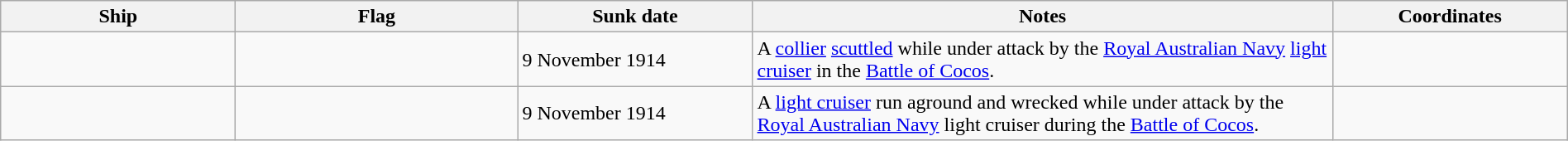<table class="wikitable sortable" style="width:100%" |>
<tr>
<th style="width:15%">Ship</th>
<th style="width:18%">Flag</th>
<th style="width:15%">Sunk date</th>
<th style="width:37%">Notes</th>
<th style="width:15%">Coordinates</th>
</tr>
<tr>
<td></td>
<td></td>
<td>9 November 1914</td>
<td>A <a href='#'>collier</a> <a href='#'>scuttled</a> while under attack by the <a href='#'>Royal Australian Navy</a> <a href='#'>light cruiser</a>  in the <a href='#'>Battle of Cocos</a>.</td>
<td></td>
</tr>
<tr>
<td></td>
<td></td>
<td>9 November 1914</td>
<td>A <a href='#'>light cruiser</a> run aground and wrecked while under attack by the <a href='#'>Royal Australian Navy</a> light cruiser  during the <a href='#'>Battle of Cocos</a>.</td>
<td></td>
</tr>
</table>
